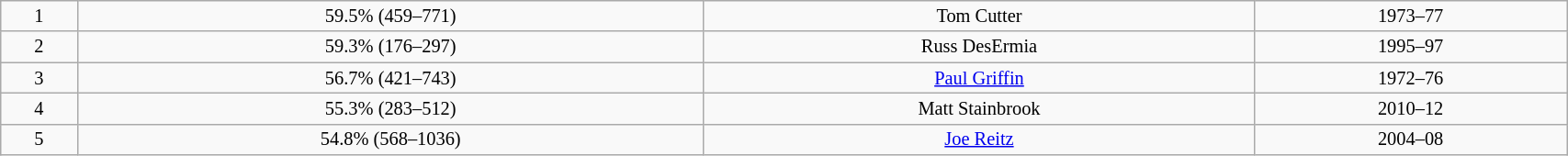<table class="wikitable" style="font-size:85%; text-align:center; width:90%;">
<tr>
<td>1</td>
<td>59.5% (459–771)</td>
<td>Tom Cutter</td>
<td>1973–77</td>
</tr>
<tr>
<td>2</td>
<td>59.3% (176–297)</td>
<td>Russ DesErmia</td>
<td>1995–97</td>
</tr>
<tr>
<td>3</td>
<td>56.7% (421–743)</td>
<td><a href='#'>Paul Griffin</a></td>
<td>1972–76</td>
</tr>
<tr>
<td>4</td>
<td>55.3% (283–512)</td>
<td>Matt Stainbrook</td>
<td>2010–12</td>
</tr>
<tr>
<td>5</td>
<td>54.8% (568–1036)</td>
<td><a href='#'>Joe Reitz</a></td>
<td>2004–08</td>
</tr>
</table>
